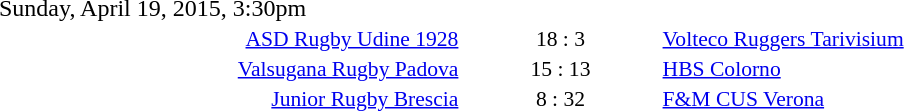<table style="width:70%;" cellspacing="1">
<tr>
<th width=35%></th>
<th width=15%></th>
<th></th>
</tr>
<tr>
<td>Sunday, April 19, 2015, 3:30pm</td>
</tr>
<tr style=font-size:90%>
<td align=right><a href='#'>ASD Rugby Udine 1928</a></td>
<td align=center>18 : 3</td>
<td><a href='#'>Volteco Ruggers Tarivisium</a></td>
</tr>
<tr style=font-size:90%>
<td align=right><a href='#'>Valsugana Rugby Padova</a></td>
<td align=center>15 : 13</td>
<td><a href='#'>HBS Colorno</a></td>
</tr>
<tr style=font-size:90%>
<td align=right><a href='#'>Junior Rugby Brescia</a></td>
<td align=center>8 : 32</td>
<td><a href='#'>F&M CUS Verona</a></td>
</tr>
</table>
